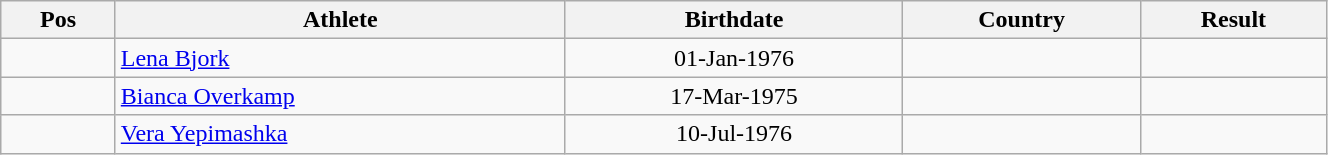<table class="wikitable"  style="text-align:center; width:70%;">
<tr>
<th>Pos</th>
<th>Athlete</th>
<th>Birthdate</th>
<th>Country</th>
<th>Result</th>
</tr>
<tr>
<td align=center></td>
<td align=left><a href='#'>Lena Bjork</a></td>
<td>01-Jan-1976</td>
<td align=left></td>
<td></td>
</tr>
<tr>
<td align=center></td>
<td align=left><a href='#'>Bianca Overkamp</a></td>
<td>17-Mar-1975</td>
<td align=left></td>
<td></td>
</tr>
<tr>
<td align=center></td>
<td align=left><a href='#'>Vera Yepimashka</a></td>
<td>10-Jul-1976</td>
<td align=left></td>
<td></td>
</tr>
</table>
